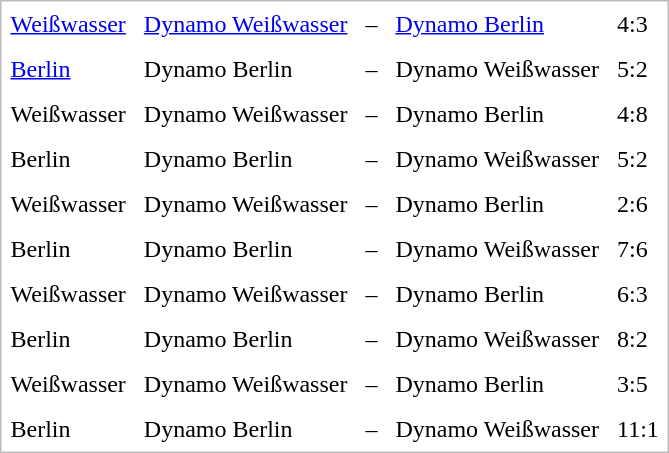<table cellspacing="0" border="0" cellpadding="6" style="border:1px solid #bbb; background-color:#FFFFFF;">
<tr>
<td><a href='#'>Weißwasser</a></td>
<td><a href='#'>Dynamo Weißwasser</a></td>
<td>–</td>
<td><a href='#'>Dynamo Berlin</a></td>
<td>4:3</td>
</tr>
<tr>
<td><a href='#'>Berlin</a></td>
<td>Dynamo Berlin</td>
<td>–</td>
<td>Dynamo Weißwasser</td>
<td>5:2</td>
</tr>
<tr>
<td>Weißwasser</td>
<td>Dynamo Weißwasser</td>
<td>–</td>
<td>Dynamo Berlin</td>
<td>4:8</td>
</tr>
<tr>
<td>Berlin</td>
<td>Dynamo Berlin</td>
<td>–</td>
<td>Dynamo Weißwasser</td>
<td>5:2</td>
</tr>
<tr>
<td>Weißwasser</td>
<td>Dynamo Weißwasser</td>
<td>–</td>
<td>Dynamo Berlin</td>
<td>2:6</td>
</tr>
<tr>
<td>Berlin</td>
<td>Dynamo Berlin</td>
<td>–</td>
<td>Dynamo Weißwasser</td>
<td>7:6</td>
</tr>
<tr>
<td>Weißwasser</td>
<td>Dynamo Weißwasser</td>
<td>–</td>
<td>Dynamo Berlin</td>
<td>6:3</td>
</tr>
<tr>
<td>Berlin</td>
<td>Dynamo Berlin</td>
<td>–</td>
<td>Dynamo Weißwasser</td>
<td>8:2</td>
</tr>
<tr>
<td>Weißwasser</td>
<td>Dynamo Weißwasser</td>
<td>–</td>
<td>Dynamo Berlin</td>
<td>3:5</td>
</tr>
<tr>
<td>Berlin</td>
<td>Dynamo Berlin</td>
<td>–</td>
<td>Dynamo Weißwasser</td>
<td>11:1</td>
</tr>
</table>
